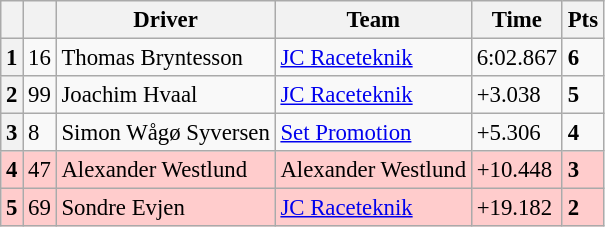<table class=wikitable style="font-size:95%">
<tr>
<th></th>
<th></th>
<th>Driver</th>
<th>Team</th>
<th>Time</th>
<th>Pts</th>
</tr>
<tr>
<th>1</th>
<td>16</td>
<td> Thomas Bryntesson</td>
<td><a href='#'>JC Raceteknik</a></td>
<td>6:02.867</td>
<td><strong>6</strong></td>
</tr>
<tr>
<th>2</th>
<td>99</td>
<td> Joachim Hvaal</td>
<td><a href='#'>JC Raceteknik</a></td>
<td>+3.038</td>
<td><strong>5</strong></td>
</tr>
<tr>
<th>3</th>
<td>8</td>
<td> Simon Wågø Syversen</td>
<td><a href='#'>Set Promotion</a></td>
<td>+5.306</td>
<td><strong>4</strong></td>
</tr>
<tr>
<th style="background:#ffcccc;">4</th>
<td style="background:#ffcccc;">47</td>
<td style="background:#ffcccc;"> Alexander Westlund</td>
<td style="background:#ffcccc;">Alexander Westlund</td>
<td style="background:#ffcccc;">+10.448</td>
<td style="background:#ffcccc;"><strong>3</strong></td>
</tr>
<tr>
<th style="background:#ffcccc;">5</th>
<td style="background:#ffcccc;">69</td>
<td style="background:#ffcccc;"> Sondre Evjen</td>
<td style="background:#ffcccc;"><a href='#'>JC Raceteknik</a></td>
<td style="background:#ffcccc;">+19.182</td>
<td style="background:#ffcccc;"><strong>2</strong></td>
</tr>
</table>
